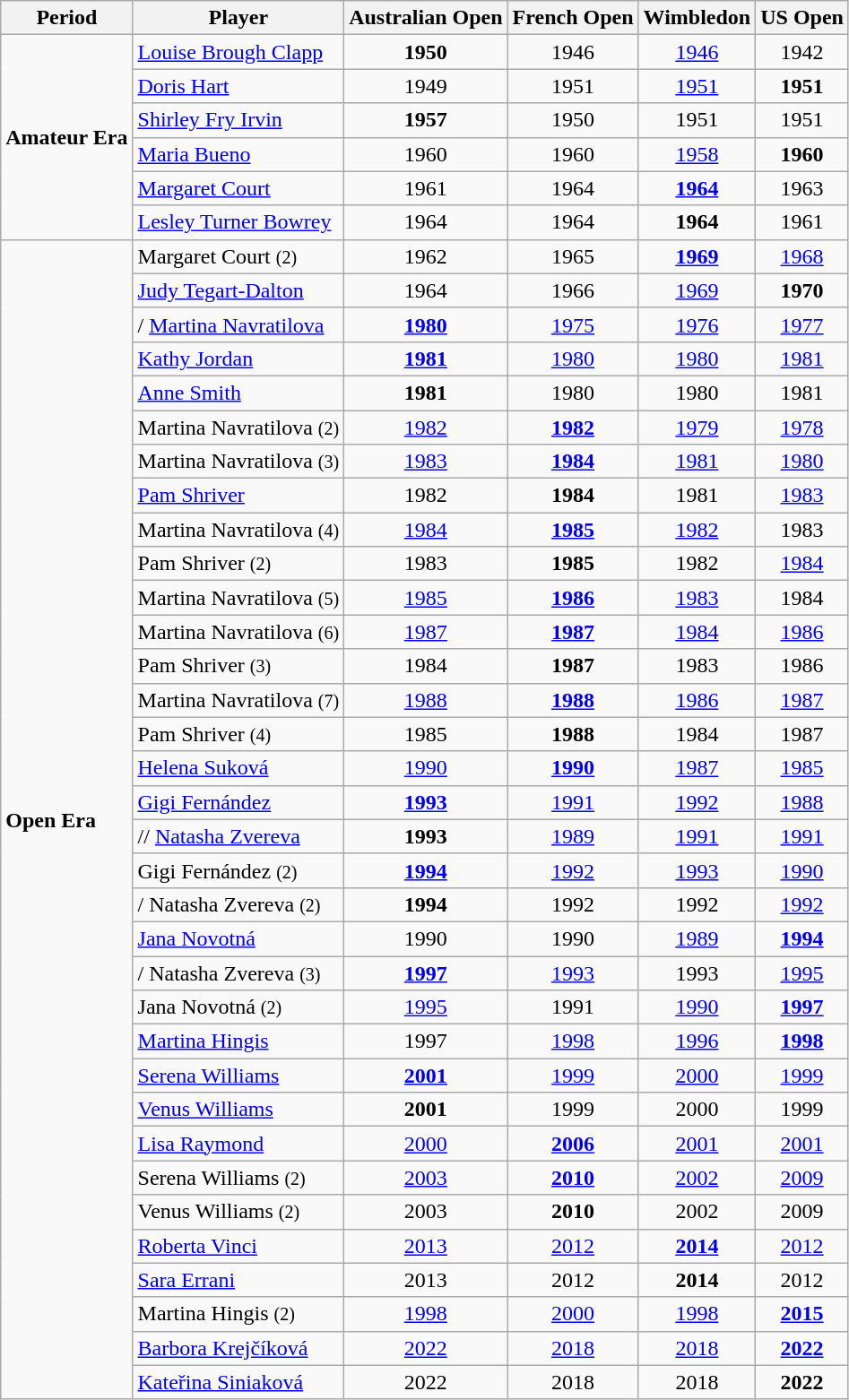<table class="wikitable sortable mw-datatable sticky-table-row1 sort-under-center" style="text-align: center;">
<tr>
<th>Period</th>
<th>Player</th>
<th>Australian Open</th>
<th>French Open</th>
<th>Wimbledon</th>
<th>US Open</th>
</tr>
<tr>
<td rowspan="6" align=left><strong>Amateur Era</strong></td>
<td style="text-align:left;"> <a href='#'>Louise Brough Clapp</a></td>
<td><strong>1950</strong></td>
<td>1946</td>
<td><a href='#'>1946</a></td>
<td>1942</td>
</tr>
<tr>
<td style="text-align:left;"> <a href='#'>Doris Hart</a></td>
<td>1949</td>
<td>1951</td>
<td><a href='#'>1951</a></td>
<td><strong>1951</strong></td>
</tr>
<tr>
<td style="text-align:left;"> <a href='#'>Shirley Fry Irvin</a></td>
<td><strong>1957</strong></td>
<td>1950</td>
<td>1951</td>
<td>1951</td>
</tr>
<tr>
<td style="text-align:left;"> <a href='#'>Maria Bueno</a></td>
<td>1960</td>
<td>1960</td>
<td><a href='#'>1958</a></td>
<td><strong>1960</strong></td>
</tr>
<tr>
<td style="text-align:left;"> <a href='#'>Margaret Court</a></td>
<td>1961</td>
<td>1964</td>
<td><strong><a href='#'>1964</a></strong></td>
<td>1963</td>
</tr>
<tr>
<td style="text-align:left;"> <a href='#'>Lesley Turner Bowrey</a></td>
<td>1964</td>
<td>1964</td>
<td><strong>1964</strong></td>
<td>1961</td>
</tr>
<tr>
<td align="left" rowspan=34><strong>Open Era</strong></td>
<td style="text-align:left;"> Margaret Court <small>(2)</small></td>
<td>1962</td>
<td>1965</td>
<td><strong><a href='#'>1969</a></strong></td>
<td><a href='#'>1968</a></td>
</tr>
<tr>
<td style="text-align:left;"> <a href='#'>Judy Tegart-Dalton</a></td>
<td>1964</td>
<td>1966</td>
<td><a href='#'>1969</a></td>
<td><strong>1970</strong></td>
</tr>
<tr>
<td style="text-align:left;">/ <a href='#'>Martina Navratilova</a></td>
<td><strong><a href='#'>1980</a></strong></td>
<td><a href='#'>1975</a></td>
<td><a href='#'>1976</a></td>
<td><a href='#'>1977</a></td>
</tr>
<tr>
<td style="text-align:left;"> <a href='#'>Kathy Jordan</a></td>
<td><strong><a href='#'>1981</a></strong></td>
<td><a href='#'>1980</a></td>
<td><a href='#'>1980</a></td>
<td><a href='#'>1981</a></td>
</tr>
<tr>
<td style="text-align:left;"> <a href='#'>Anne Smith</a></td>
<td><strong>1981</strong></td>
<td>1980</td>
<td>1980</td>
<td>1981</td>
</tr>
<tr>
<td style="text-align:left;"> Martina Navratilova <small>(2)</small></td>
<td><a href='#'>1982</a></td>
<td><strong><a href='#'>1982</a></strong></td>
<td><a href='#'>1979</a></td>
<td><a href='#'>1978</a></td>
</tr>
<tr>
<td style="text-align:left;"> Martina Navratilova <small>(3)</small></td>
<td><a href='#'>1983</a></td>
<td><strong><a href='#'>1984</a></strong></td>
<td><a href='#'>1981</a></td>
<td><a href='#'>1980</a></td>
</tr>
<tr>
<td style="text-align:left;"> <a href='#'>Pam Shriver</a></td>
<td>1982</td>
<td><strong>1984</strong></td>
<td>1981</td>
<td><a href='#'>1983</a></td>
</tr>
<tr>
<td style="text-align:left;"> Martina Navratilova <small>(4)</small></td>
<td><a href='#'>1984</a></td>
<td><strong><a href='#'>1985</a></strong></td>
<td><a href='#'>1982</a></td>
<td>1983</td>
</tr>
<tr>
<td style="text-align:left;"> Pam Shriver <small>(2)</small></td>
<td>1983</td>
<td><strong>1985</strong></td>
<td>1982</td>
<td><a href='#'>1984</a></td>
</tr>
<tr>
<td style="text-align:left;"> Martina Navratilova <small>(5)</small></td>
<td><a href='#'>1985</a></td>
<td><strong><a href='#'>1986</a></strong></td>
<td><a href='#'>1983</a></td>
<td>1984</td>
</tr>
<tr>
<td style="text-align:left;"> Martina Navratilova <small>(6)</small></td>
<td><a href='#'>1987</a></td>
<td><strong><a href='#'>1987</a></strong></td>
<td><a href='#'>1984</a></td>
<td><a href='#'>1986</a></td>
</tr>
<tr>
<td style="text-align:left;"> Pam Shriver <small>(3)</small></td>
<td>1984</td>
<td><strong>1987</strong></td>
<td>1983</td>
<td>1986</td>
</tr>
<tr>
<td style="text-align:left;"> Martina Navratilova <small>(7)</small></td>
<td><a href='#'>1988</a></td>
<td><strong><a href='#'>1988</a></strong></td>
<td><a href='#'>1986</a></td>
<td><a href='#'>1987</a></td>
</tr>
<tr>
<td style="text-align:left;"> Pam Shriver <small>(4)</small></td>
<td>1985</td>
<td><strong>1988</strong></td>
<td>1984</td>
<td>1987</td>
</tr>
<tr>
<td style="text-align:left;"> <a href='#'>Helena Suková</a></td>
<td><a href='#'>1990</a></td>
<td><strong><a href='#'>1990</a></strong></td>
<td><a href='#'>1987</a></td>
<td><a href='#'>1985</a></td>
</tr>
<tr>
<td style="text-align:left;"> <a href='#'>Gigi Fernández</a></td>
<td><strong><a href='#'>1993</a></strong></td>
<td><a href='#'>1991</a></td>
<td><a href='#'>1992</a></td>
<td><a href='#'>1988</a></td>
</tr>
<tr>
<td style="text-align:left;">// <a href='#'>Natasha Zvereva</a></td>
<td><strong>1993</strong></td>
<td><a href='#'>1989</a></td>
<td><a href='#'>1991</a></td>
<td><a href='#'>1991</a></td>
</tr>
<tr>
<td style="text-align:left;"> Gigi Fernández <small>(2)</small></td>
<td><strong><a href='#'>1994</a></strong></td>
<td><a href='#'>1992</a></td>
<td><a href='#'>1993</a></td>
<td><a href='#'>1990</a></td>
</tr>
<tr>
<td style="text-align:left;">/ Natasha Zvereva <small>(2)</small></td>
<td><strong>1994</strong></td>
<td>1992</td>
<td>1992</td>
<td><a href='#'>1992</a></td>
</tr>
<tr>
<td style="text-align:left;"> <a href='#'>Jana Novotná</a></td>
<td>1990</td>
<td>1990</td>
<td><a href='#'>1989</a></td>
<td><strong><a href='#'>1994</a></strong></td>
</tr>
<tr>
<td style="text-align:left;">/ Natasha Zvereva <small>(3)</small></td>
<td><strong><a href='#'>1997</a></strong></td>
<td><a href='#'>1993</a></td>
<td>1993</td>
<td><a href='#'>1995</a></td>
</tr>
<tr>
<td style="text-align:left;"> Jana Novotná <small>(2)</small></td>
<td><a href='#'>1995</a></td>
<td>1991</td>
<td><a href='#'>1990</a></td>
<td><strong><a href='#'>1997</a></strong></td>
</tr>
<tr>
<td style="text-align:left;"> <a href='#'>Martina Hingis</a></td>
<td>1997</td>
<td><a href='#'>1998</a></td>
<td><a href='#'>1996</a></td>
<td><strong><a href='#'>1998</a></strong></td>
</tr>
<tr>
<td style="text-align:left;"> <a href='#'>Serena Williams</a></td>
<td><strong><a href='#'>2001</a></strong></td>
<td><a href='#'>1999</a></td>
<td><a href='#'>2000</a></td>
<td><a href='#'>1999</a></td>
</tr>
<tr>
<td style="text-align:left;"> <a href='#'>Venus Williams</a></td>
<td><strong>2001</strong></td>
<td>1999</td>
<td>2000</td>
<td>1999</td>
</tr>
<tr>
<td style="text-align:left;"> <a href='#'>Lisa Raymond</a></td>
<td><a href='#'>2000</a></td>
<td><strong><a href='#'>2006</a></strong></td>
<td><a href='#'>2001</a></td>
<td><a href='#'>2001</a></td>
</tr>
<tr>
<td style="text-align:left;"> Serena Williams <small>(2)</small></td>
<td><a href='#'>2003</a></td>
<td><strong><a href='#'>2010</a></strong></td>
<td><a href='#'>2002</a></td>
<td><a href='#'>2009</a></td>
</tr>
<tr>
<td style="text-align:left;"> Venus Williams <small>(2)</small></td>
<td>2003</td>
<td><strong>2010</strong></td>
<td>2002</td>
<td>2009</td>
</tr>
<tr>
<td style="text-align:left;"> <a href='#'>Roberta Vinci</a></td>
<td><a href='#'>2013</a></td>
<td><a href='#'>2012</a></td>
<td><strong><a href='#'>2014</a></strong></td>
<td><a href='#'>2012</a></td>
</tr>
<tr>
<td style="text-align:left;"> <a href='#'>Sara Errani</a></td>
<td>2013</td>
<td>2012</td>
<td><strong>2014</strong></td>
<td>2012</td>
</tr>
<tr>
<td style="text-align:left;"> Martina Hingis <small>(2)</small></td>
<td><a href='#'>1998</a></td>
<td><a href='#'>2000</a></td>
<td><a href='#'>1998</a></td>
<td><strong><a href='#'>2015</a></strong></td>
</tr>
<tr>
<td style="text-align:left;"> <a href='#'>Barbora Krejčíková</a></td>
<td><a href='#'>2022</a></td>
<td><a href='#'>2018</a></td>
<td><a href='#'>2018</a></td>
<td><strong><a href='#'>2022</a></strong></td>
</tr>
<tr>
<td style="text-align:left;"> <a href='#'>Kateřina Siniaková</a></td>
<td>2022</td>
<td>2018</td>
<td>2018</td>
<td><strong>2022</strong></td>
</tr>
</table>
